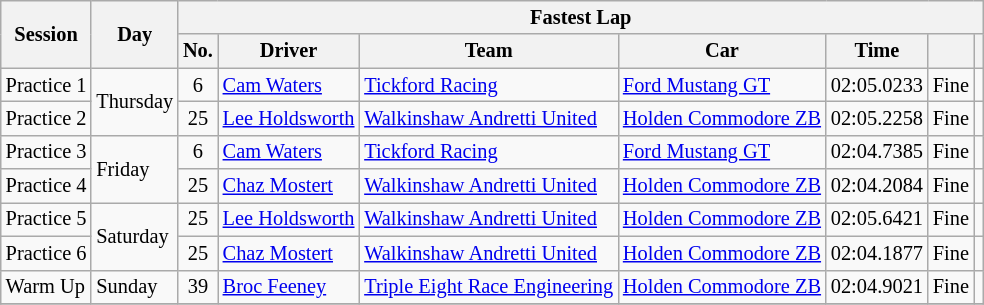<table class="wikitable" style=font-size:85%;>
<tr>
<th rowspan=2>Session</th>
<th rowspan=2>Day</th>
<th colspan=7>Fastest Lap</th>
</tr>
<tr>
<th>No.</th>
<th>Driver</th>
<th>Team</th>
<th>Car</th>
<th>Time</th>
<th></th>
<th></th>
</tr>
<tr>
<td>Practice 1</td>
<td rowspan=2>Thursday</td>
<td align=center>6</td>
<td> <a href='#'>Cam Waters</a></td>
<td><a href='#'>Tickford Racing</a></td>
<td><a href='#'>Ford Mustang GT</a></td>
<td>02:05.0233</td>
<td align=center>Fine</td>
<td align=center></td>
</tr>
<tr>
<td>Practice 2</td>
<td align=center>25</td>
<td> <a href='#'>Lee Holdsworth</a></td>
<td><a href='#'>Walkinshaw Andretti United</a></td>
<td><a href='#'>Holden Commodore ZB</a></td>
<td>02:05.2258</td>
<td align=center>Fine</td>
<td align=center></td>
</tr>
<tr>
<td>Practice 3</td>
<td rowspan=2>Friday</td>
<td align=center>6</td>
<td> <a href='#'>Cam Waters</a></td>
<td><a href='#'>Tickford Racing</a></td>
<td><a href='#'>Ford Mustang GT</a></td>
<td>02:04.7385</td>
<td align=center>Fine</td>
<td align=center></td>
</tr>
<tr>
<td>Practice 4</td>
<td align=center>25</td>
<td> <a href='#'>Chaz Mostert</a></td>
<td><a href='#'>Walkinshaw Andretti United</a></td>
<td><a href='#'>Holden Commodore ZB</a></td>
<td>02:04.2084</td>
<td align=center>Fine</td>
<td align=center></td>
</tr>
<tr>
<td>Practice 5</td>
<td rowspan=2>Saturday</td>
<td align=center>25</td>
<td> <a href='#'>Lee Holdsworth</a></td>
<td><a href='#'>Walkinshaw Andretti United</a></td>
<td><a href='#'>Holden Commodore ZB</a></td>
<td>02:05.6421</td>
<td align=center>Fine</td>
<td align=center></td>
</tr>
<tr>
<td>Practice 6</td>
<td align=center>25</td>
<td> <a href='#'>Chaz Mostert</a></td>
<td><a href='#'>Walkinshaw Andretti United</a></td>
<td><a href='#'>Holden Commodore ZB</a></td>
<td>02:04.1877</td>
<td align=center>Fine</td>
<td align=center></td>
</tr>
<tr>
<td>Warm Up</td>
<td rowspan=1>Sunday</td>
<td align=center>39</td>
<td> <a href='#'>Broc Feeney</a></td>
<td><a href='#'>Triple Eight Race Engineering</a></td>
<td><a href='#'>Holden Commodore ZB</a></td>
<td>02:04.9021</td>
<td align=center>Fine</td>
<td align=center></td>
</tr>
<tr>
</tr>
</table>
